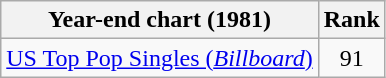<table class="wikitable">
<tr>
<th>Year-end chart (1981)</th>
<th>Rank</th>
</tr>
<tr>
<td><a href='#'>US Top Pop Singles (<em>Billboard</em>)</a></td>
<td align="center">91</td>
</tr>
</table>
